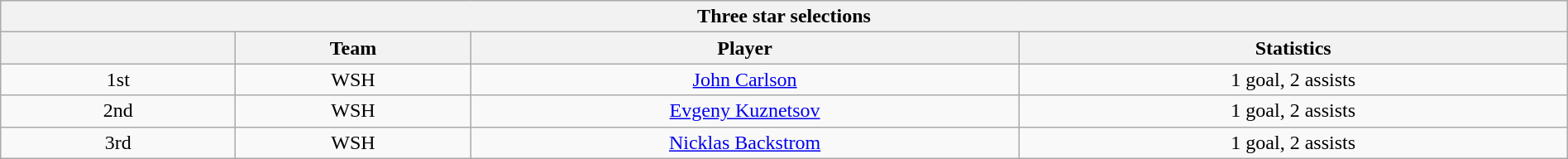<table class="wikitable" style="width:100%;text-align: center;">
<tr>
<th colspan=4>Three star selections</th>
</tr>
<tr>
<th style="width:15%;"></th>
<th style="width:15%;">Team</th>
<th style="width:35%;">Player</th>
<th style="width:35%;">Statistics</th>
</tr>
<tr>
<td>1st</td>
<td>WSH</td>
<td><a href='#'>John Carlson</a></td>
<td>1 goal, 2 assists</td>
</tr>
<tr>
<td>2nd</td>
<td>WSH</td>
<td><a href='#'>Evgeny Kuznetsov</a></td>
<td>1 goal, 2 assists</td>
</tr>
<tr>
<td>3rd</td>
<td>WSH</td>
<td><a href='#'>Nicklas Backstrom</a></td>
<td>1 goal, 2 assists</td>
</tr>
</table>
